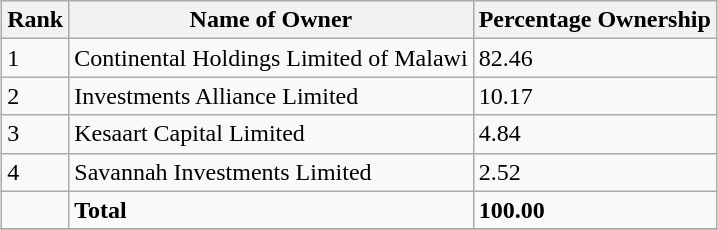<table class="wikitable sortable" style="margin:0.5em auto">
<tr>
<th>Rank</th>
<th>Name of Owner</th>
<th>Percentage Ownership</th>
</tr>
<tr>
<td>1</td>
<td>Continental Holdings Limited of Malawi</td>
<td>82.46</td>
</tr>
<tr>
<td>2</td>
<td>Investments Alliance Limited</td>
<td>10.17</td>
</tr>
<tr>
<td>3</td>
<td>Kesaart Capital Limited</td>
<td>4.84</td>
</tr>
<tr>
<td>4</td>
<td>Savannah Investments Limited</td>
<td>2.52</td>
</tr>
<tr>
<td></td>
<td><strong>Total</strong></td>
<td><strong>100.00</strong></td>
</tr>
<tr>
</tr>
</table>
